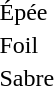<table>
<tr>
<td rowspan="2">Épée</td>
<td rowspan="2"></td>
<td rowspan="2"></td>
<td></td>
</tr>
<tr>
<td></td>
</tr>
<tr>
<td rowspan="2">Foil</td>
<td rowspan="2"></td>
<td rowspan="2"></td>
<td></td>
</tr>
<tr>
<td></td>
</tr>
<tr>
<td rowspan="2">Sabre</td>
<td rowspan="2"></td>
<td rowspan="2"></td>
<td></td>
</tr>
<tr>
<td></td>
</tr>
</table>
